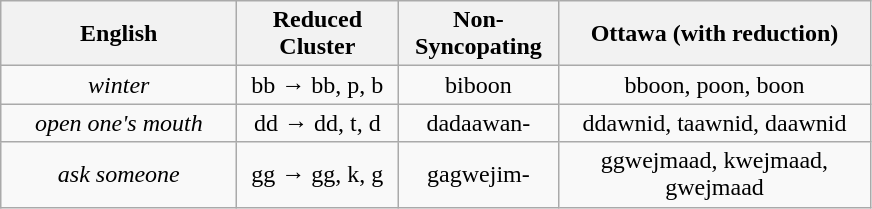<table class="wikitable" style="text-align: center;">
<tr>
<th width = "150"><strong>English</strong></th>
<th width = "100"><strong>Reduced Cluster</strong></th>
<th width = "100"><strong> Non-Syncopating</strong></th>
<th width = "200"><strong>Ottawa (with reduction)</strong></th>
</tr>
<tr>
<td><em>winter</em></td>
<td>bb → bb, p, b</td>
<td>biboon</td>
<td>bboon, poon, boon</td>
</tr>
<tr>
<td><em>open one's mouth</em></td>
<td>dd → dd, t, d</td>
<td>dadaawan-</td>
<td>ddawnid, taawnid, daawnid</td>
</tr>
<tr>
<td><em>ask someone</em></td>
<td>gg → gg, k, g</td>
<td>gagwejim-</td>
<td>ggwejmaad, kwejmaad, gwejmaad</td>
</tr>
</table>
